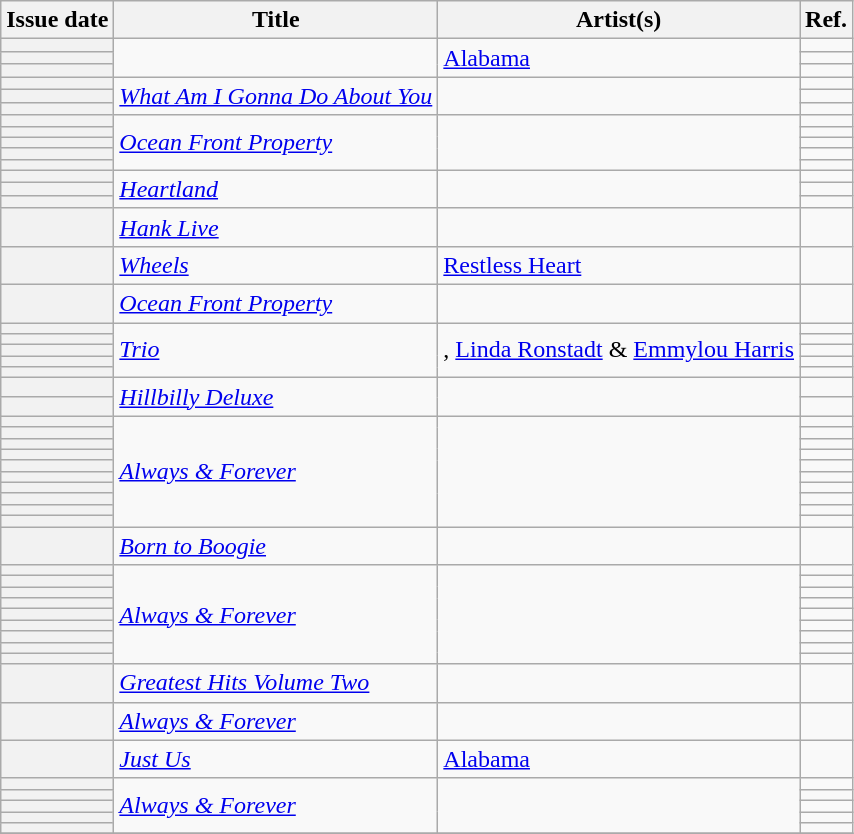<table class="wikitable sortable plainrowheaders">
<tr>
<th scope=col>Issue date</th>
<th scope=col>Title</th>
<th scope=col>Artist(s)</th>
<th scope=col class=unsortable>Ref.</th>
</tr>
<tr>
<th scope=row></th>
<td rowspan=3><em></em></td>
<td rowspan=3><a href='#'>Alabama</a></td>
<td align=center></td>
</tr>
<tr>
<th scope=row></th>
<td align=center></td>
</tr>
<tr>
<th scope=row></th>
<td align=center></td>
</tr>
<tr>
<th scope=row></th>
<td rowspan=3><em><a href='#'>What Am I Gonna Do About You</a></em></td>
<td rowspan=3></td>
<td align=center></td>
</tr>
<tr>
<th scope=row></th>
<td align=center></td>
</tr>
<tr>
<th scope=row></th>
<td align=center></td>
</tr>
<tr>
<th scope=row></th>
<td rowspan=5><em><a href='#'>Ocean Front Property</a></em></td>
<td rowspan=5></td>
<td align=center></td>
</tr>
<tr>
<th scope=row></th>
<td align=center></td>
</tr>
<tr>
<th scope=row></th>
<td align=center></td>
</tr>
<tr>
<th scope=row></th>
<td align=center></td>
</tr>
<tr>
<th scope=row></th>
<td align=center></td>
</tr>
<tr>
<th scope=row></th>
<td rowspan=3><em><a href='#'>Heartland</a></em></td>
<td rowspan=3></td>
<td align=center></td>
</tr>
<tr>
<th scope=row></th>
<td align=center></td>
</tr>
<tr>
<th scope=row></th>
<td align=center></td>
</tr>
<tr>
<th scope=row></th>
<td><em><a href='#'>Hank Live</a></em></td>
<td></td>
<td align=center></td>
</tr>
<tr>
<th scope=row></th>
<td><em><a href='#'>Wheels</a></em></td>
<td><a href='#'>Restless Heart</a></td>
<td align=center></td>
</tr>
<tr>
<th scope=row></th>
<td><em><a href='#'>Ocean Front Property</a></em></td>
<td></td>
<td align=center></td>
</tr>
<tr>
<th scope=row></th>
<td rowspan=5><em><a href='#'>Trio</a></em></td>
<td rowspan=5>, <a href='#'>Linda Ronstadt</a> & <a href='#'>Emmylou Harris</a></td>
<td align=center></td>
</tr>
<tr>
<th scope=row></th>
<td align=center></td>
</tr>
<tr>
<th scope=row></th>
<td align=center></td>
</tr>
<tr>
<th scope=row></th>
<td align=center></td>
</tr>
<tr>
<th scope=row></th>
<td align=center></td>
</tr>
<tr>
<th scope=row></th>
<td rowspan=2><em><a href='#'>Hillbilly Deluxe</a></em></td>
<td rowspan=2></td>
<td align=center></td>
</tr>
<tr>
<th scope=row></th>
<td align=center></td>
</tr>
<tr>
<th scope=row></th>
<td rowspan=10><em><a href='#'>Always & Forever</a></em></td>
<td rowspan=10></td>
<td align=center></td>
</tr>
<tr>
<th scope=row></th>
<td align=center></td>
</tr>
<tr>
<th scope=row></th>
<td align=center></td>
</tr>
<tr>
<th scope=row></th>
<td align=center></td>
</tr>
<tr>
<th scope=row></th>
<td align=center></td>
</tr>
<tr>
<th scope=row></th>
<td align=center></td>
</tr>
<tr>
<th scope=row></th>
<td align=center></td>
</tr>
<tr>
<th scope=row></th>
<td align=center></td>
</tr>
<tr>
<th scope=row></th>
<td align=center></td>
</tr>
<tr>
<th scope=row></th>
<td align=center></td>
</tr>
<tr>
<th scope=row></th>
<td><em><a href='#'>Born to Boogie</a></em></td>
<td></td>
<td align=center></td>
</tr>
<tr>
<th scope=row></th>
<td rowspan=9><em><a href='#'>Always & Forever</a></em></td>
<td rowspan=9></td>
<td align=center></td>
</tr>
<tr>
<th scope=row></th>
<td align=center></td>
</tr>
<tr>
<th scope=row></th>
<td align=center></td>
</tr>
<tr>
<th scope=row></th>
<td align=center></td>
</tr>
<tr>
<th scope=row></th>
<td align=center></td>
</tr>
<tr>
<th scope=row></th>
<td align=center></td>
</tr>
<tr>
<th scope=row></th>
<td align=center></td>
</tr>
<tr>
<th scope=row></th>
<td align=center></td>
</tr>
<tr>
<th scope=row></th>
<td align=center></td>
</tr>
<tr>
<th scope=row></th>
<td><em><a href='#'>Greatest Hits Volume Two</a></em></td>
<td></td>
<td align=center></td>
</tr>
<tr>
<th scope=row></th>
<td rowspan=1><em><a href='#'>Always & Forever</a></em></td>
<td rowspan=1></td>
<td align=center></td>
</tr>
<tr>
<th scope=row></th>
<td><em><a href='#'>Just Us</a></em></td>
<td><a href='#'>Alabama</a></td>
<td align=center></td>
</tr>
<tr>
<th scope=row></th>
<td rowspan=5><em><a href='#'>Always & Forever</a></em></td>
<td rowspan=5></td>
<td align=center></td>
</tr>
<tr>
<th scope=row></th>
<td align=center></td>
</tr>
<tr>
<th scope=row></th>
<td align=center></td>
</tr>
<tr>
<th scope=row></th>
<td align=center></td>
</tr>
<tr>
<th scope=row></th>
<td align=center></td>
</tr>
<tr>
</tr>
</table>
